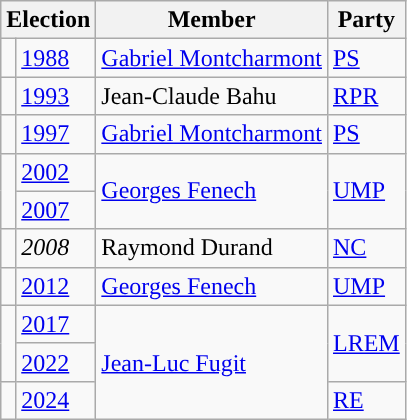<table class="wikitable">
<tr>
<th colspan=2>Election</th>
<th>Member</th>
<th>Party</th>
</tr>
<tr>
<td style="background-color: "></td>
<td><a href='#'>1988</a></td>
<td><a href='#'>Gabriel Montcharmont</a></td>
<td><a href='#'>PS</a></td>
</tr>
<tr>
<td style="background-color: "></td>
<td><a href='#'>1993</a></td>
<td>Jean-Claude Bahu</td>
<td><a href='#'>RPR</a></td>
</tr>
<tr>
<td style="background-color: "></td>
<td><a href='#'>1997</a></td>
<td><a href='#'>Gabriel Montcharmont</a></td>
<td><a href='#'>PS</a></td>
</tr>
<tr>
<td rowspan="2" style="background-color: "></td>
<td><a href='#'>2002</a></td>
<td rowspan="2"><a href='#'>Georges Fenech</a></td>
<td rowspan="2"><a href='#'>UMP</a></td>
</tr>
<tr>
<td><a href='#'>2007</a></td>
</tr>
<tr>
<td style="background-color: "></td>
<td><em>2008</em></td>
<td>Raymond Durand</td>
<td><a href='#'>NC</a></td>
</tr>
<tr>
<td style="background-color: "></td>
<td><a href='#'>2012</a></td>
<td><a href='#'>Georges Fenech</a></td>
<td><a href='#'>UMP</a></td>
</tr>
<tr>
<td rowspan="2" style="background-color: "></td>
<td><a href='#'>2017</a></td>
<td rowspan="3"><a href='#'>Jean-Luc Fugit</a></td>
<td rowspan="2"><a href='#'>LREM</a></td>
</tr>
<tr>
<td><a href='#'>2022</a></td>
</tr>
<tr>
<td style="background-color: "></td>
<td><a href='#'>2024</a></td>
<td><a href='#'>RE</a></td>
</tr>
</table>
